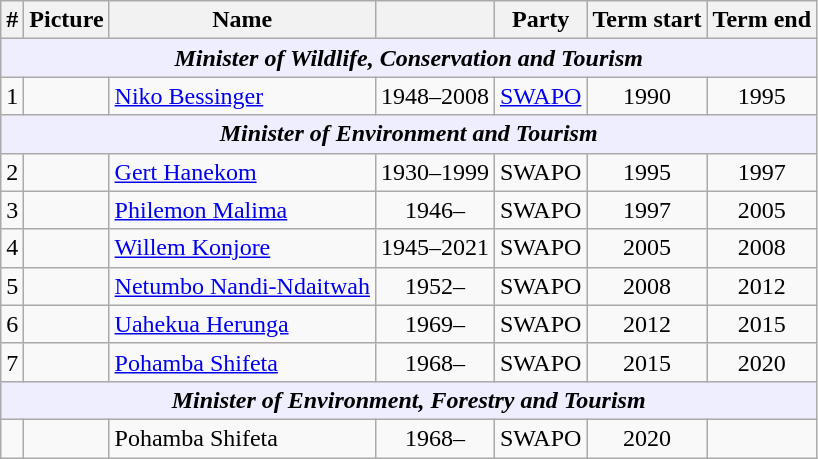<table class="wikitable" style="text-align:center;">
<tr>
<th>#</th>
<th>Picture</th>
<th>Name</th>
<th></th>
<th>Party</th>
<th>Term start</th>
<th>Term end</th>
</tr>
<tr>
<th style="background:#EEEEFF" align="center" colspan="7"><em>Minister of Wildlife, Conservation and Tourism</em></th>
</tr>
<tr>
<td>1</td>
<td></td>
<td style="text-align:left;"><a href='#'>Niko Bessinger</a></td>
<td>1948–2008</td>
<td><a href='#'>SWAPO</a></td>
<td>1990</td>
<td>1995</td>
</tr>
<tr>
<th style="background:#EEEEFF" align="center" colspan="7"><em>Minister of Environment and Tourism</em></th>
</tr>
<tr>
<td>2</td>
<td></td>
<td style="text-align:left;"><a href='#'>Gert Hanekom</a></td>
<td>1930–1999</td>
<td>SWAPO</td>
<td>1995</td>
<td>1997</td>
</tr>
<tr>
<td>3</td>
<td></td>
<td style="text-align:left;"><a href='#'>Philemon Malima</a></td>
<td>1946–</td>
<td>SWAPO</td>
<td>1997</td>
<td>2005</td>
</tr>
<tr>
<td>4</td>
<td></td>
<td style="text-align:left;"><a href='#'>Willem Konjore</a></td>
<td>1945–2021</td>
<td>SWAPO</td>
<td>2005</td>
<td>2008</td>
</tr>
<tr>
<td>5</td>
<td></td>
<td style="text-align:left;"><a href='#'>Netumbo Nandi-Ndaitwah</a></td>
<td>1952–</td>
<td>SWAPO</td>
<td>2008</td>
<td>2012</td>
</tr>
<tr>
<td>6</td>
<td></td>
<td style="text-align:left;"><a href='#'>Uahekua Herunga</a></td>
<td>1969–</td>
<td>SWAPO</td>
<td>2012</td>
<td>2015</td>
</tr>
<tr>
<td>7</td>
<td></td>
<td style="text-align:left;"><a href='#'>Pohamba Shifeta</a></td>
<td>1968–</td>
<td>SWAPO</td>
<td>2015</td>
<td>2020</td>
</tr>
<tr>
<th style="background:#EEEEFF" align="center" colspan="7"><em>Minister of Environment, Forestry and Tourism</em></th>
</tr>
<tr>
<td></td>
<td></td>
<td style="text-align:left;">Pohamba Shifeta</td>
<td>1968–</td>
<td>SWAPO</td>
<td>2020</td>
<td></td>
</tr>
</table>
